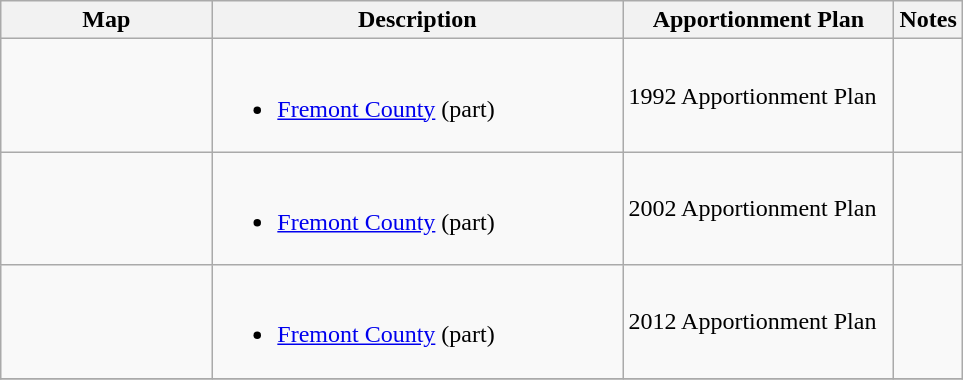<table class="wikitable sortable">
<tr>
<th style="width:100pt;">Map</th>
<th style="width:200pt;">Description</th>
<th style="width:130pt;">Apportionment Plan</th>
<th style="width:15pt;">Notes</th>
</tr>
<tr>
<td></td>
<td><br><ul><li><a href='#'>Fremont County</a> (part)</li></ul></td>
<td>1992 Apportionment Plan</td>
<td></td>
</tr>
<tr>
<td></td>
<td><br><ul><li><a href='#'>Fremont County</a> (part)</li></ul></td>
<td>2002 Apportionment Plan</td>
<td></td>
</tr>
<tr>
<td></td>
<td><br><ul><li><a href='#'>Fremont County</a> (part)</li></ul></td>
<td>2012 Apportionment Plan</td>
<td></td>
</tr>
<tr>
</tr>
</table>
